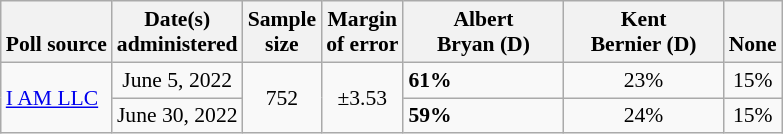<table class="wikitable" style="font-size:90%">
<tr valign=bottom>
<th>Poll source</th>
<th>Date(s)<br>administered</th>
<th>Sample<br>size</th>
<th>Margin<br>of error</th>
<th style="width:100px;">Albert<br>Bryan (D)</th>
<th style="width:100px;">Kent<br>Bernier (D)</th>
<th>None</th>
</tr>
<tr>
<td rowspan=2><a href='#'>I AM LLC</a></td>
<td align=center>June 5, 2022</td>
<td rowspan=2 align=center>752</td>
<td rowspan=2 align=center>±3.53</td>
<td><strong>61%</strong></td>
<td align=center>23%</td>
<td align=center>15%</td>
</tr>
<tr>
<td align=center>June 30, 2022</td>
<td><strong>59%</strong></td>
<td align=center>24%</td>
<td align=center>15%</td>
</tr>
</table>
